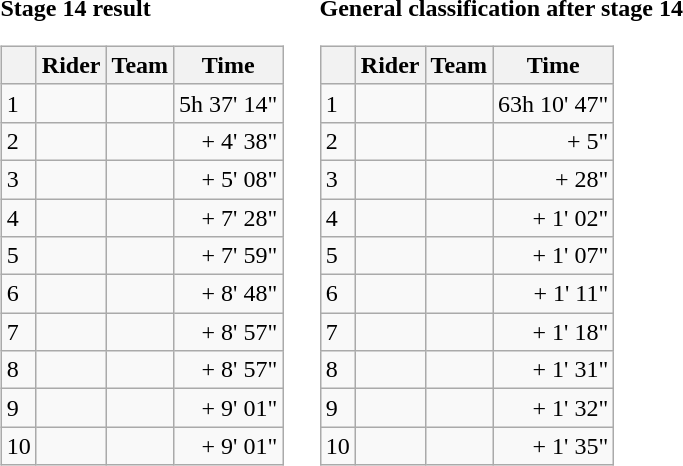<table>
<tr>
<td><strong>Stage 14 result</strong><br><table class="wikitable">
<tr>
<th></th>
<th>Rider</th>
<th>Team</th>
<th>Time</th>
</tr>
<tr>
<td>1</td>
<td> </td>
<td></td>
<td align=right>5h 37' 14"</td>
</tr>
<tr>
<td>2</td>
<td></td>
<td></td>
<td align=right>+ 4' 38"</td>
</tr>
<tr>
<td>3</td>
<td></td>
<td></td>
<td align=right>+ 5' 08"</td>
</tr>
<tr>
<td>4</td>
<td></td>
<td></td>
<td align=right>+ 7' 28"</td>
</tr>
<tr>
<td>5</td>
<td></td>
<td></td>
<td align=right>+ 7' 59"</td>
</tr>
<tr>
<td>6</td>
<td></td>
<td></td>
<td align=right>+ 8' 48"</td>
</tr>
<tr>
<td>7</td>
<td></td>
<td></td>
<td align=right>+ 8' 57"</td>
</tr>
<tr>
<td>8</td>
<td></td>
<td></td>
<td align=right>+ 8' 57"</td>
</tr>
<tr>
<td>9</td>
<td></td>
<td></td>
<td align=right>+ 9' 01"</td>
</tr>
<tr>
<td>10</td>
<td></td>
<td></td>
<td align=right>+ 9' 01"</td>
</tr>
</table>
</td>
<td></td>
<td><strong>General classification after stage 14</strong><br><table class="wikitable">
<tr>
<th></th>
<th>Rider</th>
<th>Team</th>
<th>Time</th>
</tr>
<tr>
<td>1</td>
<td> </td>
<td></td>
<td align="right">63h 10' 47"</td>
</tr>
<tr>
<td>2</td>
<td></td>
<td></td>
<td align="right">+ 5"</td>
</tr>
<tr>
<td>3</td>
<td></td>
<td></td>
<td align="right">+ 28"</td>
</tr>
<tr>
<td>4</td>
<td> </td>
<td></td>
<td align="right">+ 1' 02"</td>
</tr>
<tr>
<td>5</td>
<td></td>
<td></td>
<td align="right">+ 1' 07"</td>
</tr>
<tr>
<td>6</td>
<td></td>
<td></td>
<td align="right">+ 1' 11"</td>
</tr>
<tr>
<td>7</td>
<td></td>
<td></td>
<td align="right">+ 1' 18"</td>
</tr>
<tr>
<td>8</td>
<td></td>
<td></td>
<td align="right">+ 1' 31"</td>
</tr>
<tr>
<td>9</td>
<td></td>
<td></td>
<td align="right">+ 1' 32"</td>
</tr>
<tr>
<td>10</td>
<td></td>
<td></td>
<td align="right">+ 1' 35"</td>
</tr>
</table>
</td>
</tr>
</table>
